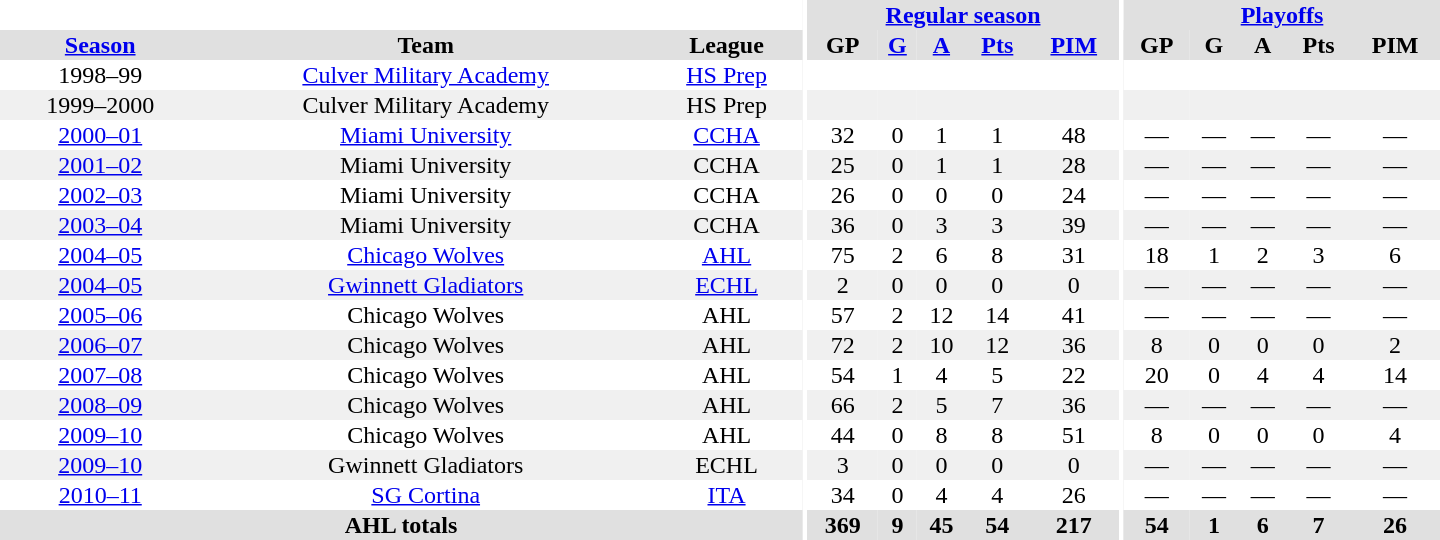<table border="0" cellpadding="1" cellspacing="0" style="text-align:center; width:60em">
<tr bgcolor="#e0e0e0">
<th colspan="3" bgcolor="#ffffff"></th>
<th rowspan="99" bgcolor="#ffffff"></th>
<th colspan="5"><a href='#'>Regular season</a></th>
<th rowspan="99" bgcolor="#ffffff"></th>
<th colspan="5"><a href='#'>Playoffs</a></th>
</tr>
<tr bgcolor="#e0e0e0">
<th><a href='#'>Season</a></th>
<th>Team</th>
<th>League</th>
<th>GP</th>
<th><a href='#'>G</a></th>
<th><a href='#'>A</a></th>
<th><a href='#'>Pts</a></th>
<th><a href='#'>PIM</a></th>
<th>GP</th>
<th>G</th>
<th>A</th>
<th>Pts</th>
<th>PIM</th>
</tr>
<tr>
<td>1998–99</td>
<td><a href='#'>Culver Military Academy</a></td>
<td><a href='#'>HS Prep</a></td>
<td></td>
<td></td>
<td></td>
<td></td>
<td></td>
<td></td>
<td></td>
<td></td>
<td></td>
<td></td>
</tr>
<tr bgcolor="#f0f0f0">
<td>1999–2000</td>
<td>Culver Military Academy</td>
<td>HS Prep</td>
<td></td>
<td></td>
<td></td>
<td></td>
<td></td>
<td></td>
<td></td>
<td></td>
<td></td>
<td></td>
</tr>
<tr>
<td><a href='#'>2000–01</a></td>
<td><a href='#'>Miami University</a></td>
<td><a href='#'>CCHA</a></td>
<td>32</td>
<td>0</td>
<td>1</td>
<td>1</td>
<td>48</td>
<td>—</td>
<td>—</td>
<td>—</td>
<td>—</td>
<td>—</td>
</tr>
<tr bgcolor="#f0f0f0">
<td><a href='#'>2001–02</a></td>
<td>Miami University</td>
<td>CCHA</td>
<td>25</td>
<td>0</td>
<td>1</td>
<td>1</td>
<td>28</td>
<td>—</td>
<td>—</td>
<td>—</td>
<td>—</td>
<td>—</td>
</tr>
<tr>
<td><a href='#'>2002–03</a></td>
<td>Miami University</td>
<td>CCHA</td>
<td>26</td>
<td>0</td>
<td>0</td>
<td>0</td>
<td>24</td>
<td>—</td>
<td>—</td>
<td>—</td>
<td>—</td>
<td>—</td>
</tr>
<tr bgcolor="#f0f0f0">
<td><a href='#'>2003–04</a></td>
<td>Miami University</td>
<td>CCHA</td>
<td>36</td>
<td>0</td>
<td>3</td>
<td>3</td>
<td>39</td>
<td>—</td>
<td>—</td>
<td>—</td>
<td>—</td>
<td>—</td>
</tr>
<tr>
<td><a href='#'>2004–05</a></td>
<td><a href='#'>Chicago Wolves</a></td>
<td><a href='#'>AHL</a></td>
<td>75</td>
<td>2</td>
<td>6</td>
<td>8</td>
<td>31</td>
<td>18</td>
<td>1</td>
<td>2</td>
<td>3</td>
<td>6</td>
</tr>
<tr bgcolor="#f0f0f0">
<td><a href='#'>2004–05</a></td>
<td><a href='#'>Gwinnett Gladiators</a></td>
<td><a href='#'>ECHL</a></td>
<td>2</td>
<td>0</td>
<td>0</td>
<td>0</td>
<td>0</td>
<td>—</td>
<td>—</td>
<td>—</td>
<td>—</td>
<td>—</td>
</tr>
<tr>
<td><a href='#'>2005–06</a></td>
<td>Chicago Wolves</td>
<td>AHL</td>
<td>57</td>
<td>2</td>
<td>12</td>
<td>14</td>
<td>41</td>
<td>—</td>
<td>—</td>
<td>—</td>
<td>—</td>
<td>—</td>
</tr>
<tr bgcolor="#f0f0f0">
<td><a href='#'>2006–07</a></td>
<td>Chicago Wolves</td>
<td>AHL</td>
<td>72</td>
<td>2</td>
<td>10</td>
<td>12</td>
<td>36</td>
<td>8</td>
<td>0</td>
<td>0</td>
<td>0</td>
<td>2</td>
</tr>
<tr>
<td><a href='#'>2007–08</a></td>
<td>Chicago Wolves</td>
<td>AHL</td>
<td>54</td>
<td>1</td>
<td>4</td>
<td>5</td>
<td>22</td>
<td>20</td>
<td>0</td>
<td>4</td>
<td>4</td>
<td>14</td>
</tr>
<tr bgcolor="#f0f0f0">
<td><a href='#'>2008–09</a></td>
<td>Chicago Wolves</td>
<td>AHL</td>
<td>66</td>
<td>2</td>
<td>5</td>
<td>7</td>
<td>36</td>
<td>—</td>
<td>—</td>
<td>—</td>
<td>—</td>
<td>—</td>
</tr>
<tr>
<td><a href='#'>2009–10</a></td>
<td>Chicago Wolves</td>
<td>AHL</td>
<td>44</td>
<td>0</td>
<td>8</td>
<td>8</td>
<td>51</td>
<td>8</td>
<td>0</td>
<td>0</td>
<td>0</td>
<td>4</td>
</tr>
<tr bgcolor="#f0f0f0">
<td><a href='#'>2009–10</a></td>
<td>Gwinnett Gladiators</td>
<td>ECHL</td>
<td>3</td>
<td>0</td>
<td>0</td>
<td>0</td>
<td>0</td>
<td>—</td>
<td>—</td>
<td>—</td>
<td>—</td>
<td>—</td>
</tr>
<tr>
<td><a href='#'>2010–11</a></td>
<td><a href='#'>SG Cortina</a></td>
<td><a href='#'>ITA</a></td>
<td>34</td>
<td>0</td>
<td>4</td>
<td>4</td>
<td>26</td>
<td>—</td>
<td>—</td>
<td>—</td>
<td>—</td>
<td>—</td>
</tr>
<tr bgcolor="#e0e0e0">
<th colspan="3">AHL totals</th>
<th>369</th>
<th>9</th>
<th>45</th>
<th>54</th>
<th>217</th>
<th>54</th>
<th>1</th>
<th>6</th>
<th>7</th>
<th>26</th>
</tr>
</table>
